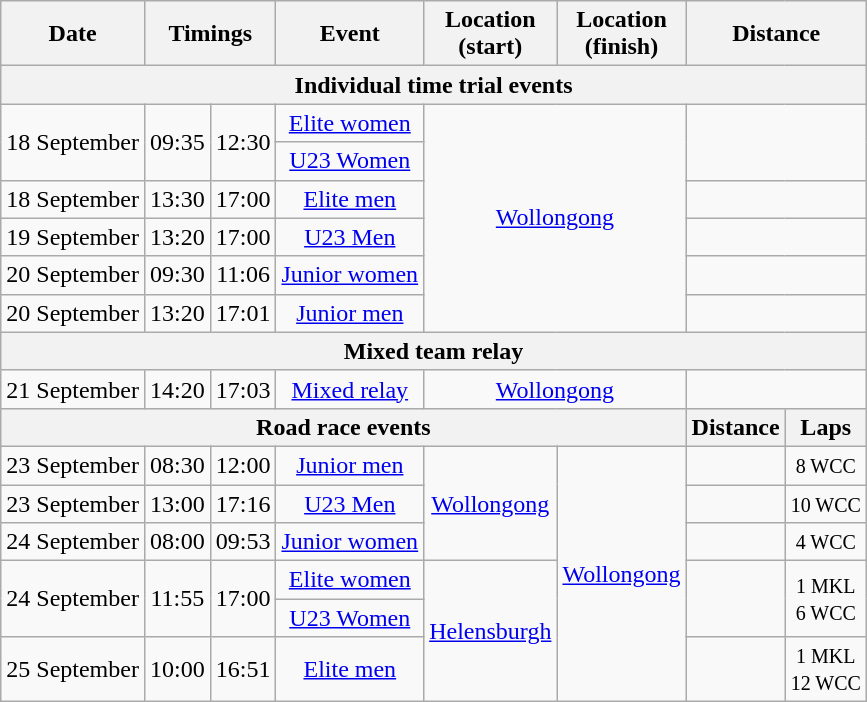<table class="wikitable" style="text-align: center">
<tr>
<th>Date</th>
<th colspan=2>Timings</th>
<th>Event</th>
<th>Location<br>(start)</th>
<th>Location<br>(finish)</th>
<th colspan=2>Distance</th>
</tr>
<tr>
<th colspan=12>Individual time trial events</th>
</tr>
<tr>
<td rowspan=2>18 September</td>
<td rowspan=2>09:35</td>
<td rowspan=2>12:30</td>
<td><a href='#'>Elite women</a></td>
<td rowspan=6; colspan=2><a href='#'>Wollongong</a></td>
<td rowspan=2  colspan=2></td>
</tr>
<tr>
<td><a href='#'>U23 Women</a></td>
</tr>
<tr>
<td>18 September</td>
<td>13:30</td>
<td>17:00</td>
<td><a href='#'>Elite men</a></td>
<td colspan=2></td>
</tr>
<tr>
<td>19 September</td>
<td>13:20</td>
<td>17:00</td>
<td><a href='#'>U23 Men</a></td>
<td colspan=2></td>
</tr>
<tr>
<td>20 September</td>
<td>09:30</td>
<td>11:06</td>
<td><a href='#'>Junior women</a></td>
<td colspan=2></td>
</tr>
<tr>
<td>20 September</td>
<td>13:20</td>
<td>17:01</td>
<td><a href='#'>Junior men</a></td>
<td colspan=2></td>
</tr>
<tr>
<th colspan=8>Mixed team relay</th>
</tr>
<tr>
<td>21 September</td>
<td>14:20</td>
<td>17:03</td>
<td><a href='#'>Mixed relay</a></td>
<td colspan=2><a href='#'>Wollongong</a></td>
<td colspan=2></td>
</tr>
<tr>
<th colspan=6>Road race events</th>
<th colspan=1>Distance</th>
<th colspan=1>Laps</th>
</tr>
<tr>
<td>23 September</td>
<td>08:30</td>
<td>12:00</td>
<td><a href='#'>Junior men</a></td>
<td rowspan=3><a href='#'>Wollongong</a></td>
<td rowspan=6><a href='#'>Wollongong</a></td>
<td></td>
<td align=center><small>8 WCC</small></td>
</tr>
<tr>
<td>23 September</td>
<td>13:00</td>
<td>17:16</td>
<td><a href='#'>U23 Men</a></td>
<td></td>
<td align=center><small>10 WCC</small></td>
</tr>
<tr>
<td>24 September</td>
<td>08:00</td>
<td>09:53</td>
<td><a href='#'>Junior women</a></td>
<td></td>
<td align=center><small>4 WCC</small></td>
</tr>
<tr>
<td rowspan=2>24 September</td>
<td rowspan=2>11:55</td>
<td rowspan=2>17:00</td>
<td><a href='#'>Elite women</a></td>
<td rowspan=3><a href='#'>Helensburgh</a></td>
<td rowspan=2></td>
<td rowspan=2; align=center><small>1 MKL<br>6 WCC</small></td>
</tr>
<tr>
<td><a href='#'>U23 Women</a></td>
</tr>
<tr>
<td>25 September</td>
<td>10:00</td>
<td>16:51</td>
<td><a href='#'>Elite men</a></td>
<td></td>
<td align=center><small>1 MKL<br>12 WCC</small></td>
</tr>
</table>
